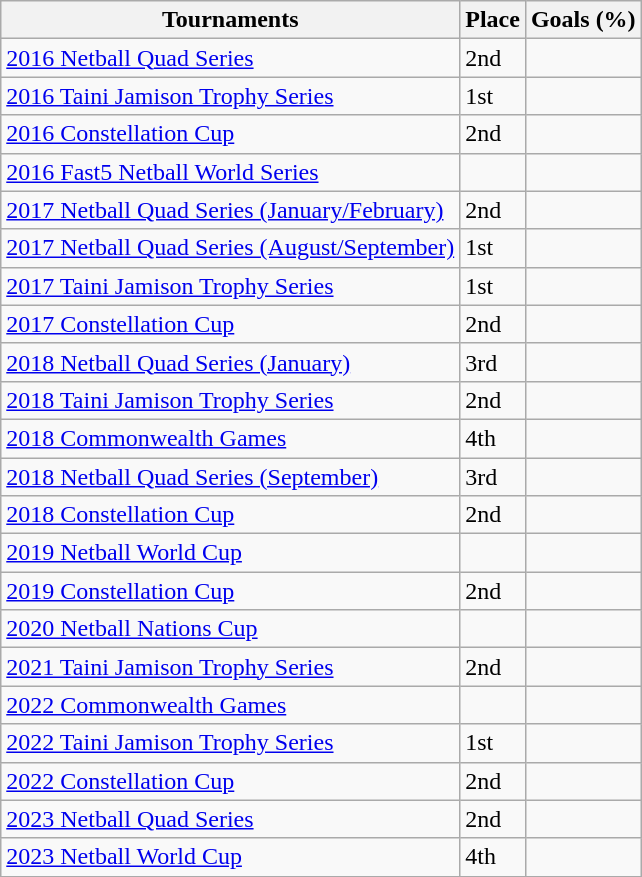<table class="wikitable collapsible">
<tr>
<th>Tournaments</th>
<th>Place</th>
<th>Goals (%)</th>
</tr>
<tr>
<td><a href='#'>2016 Netball Quad Series</a></td>
<td>2nd</td>
<td></td>
</tr>
<tr>
<td><a href='#'>2016 Taini Jamison Trophy Series</a></td>
<td>1st</td>
<td></td>
</tr>
<tr>
<td><a href='#'>2016 Constellation Cup</a></td>
<td>2nd</td>
<td></td>
</tr>
<tr>
<td><a href='#'>2016 Fast5 Netball World Series</a></td>
<td></td>
<td></td>
</tr>
<tr>
<td><a href='#'>2017 Netball Quad Series (January/February)</a></td>
<td>2nd</td>
<td></td>
</tr>
<tr>
<td><a href='#'>2017 Netball Quad Series (August/September)</a></td>
<td>1st</td>
<td></td>
</tr>
<tr>
<td><a href='#'>2017 Taini Jamison Trophy Series</a></td>
<td>1st</td>
<td></td>
</tr>
<tr>
<td><a href='#'>2017 Constellation Cup</a></td>
<td>2nd</td>
<td></td>
</tr>
<tr>
<td><a href='#'>2018 Netball Quad Series (January)</a></td>
<td>3rd</td>
<td></td>
</tr>
<tr>
<td><a href='#'>2018 Taini Jamison Trophy Series</a></td>
<td>2nd</td>
<td></td>
</tr>
<tr>
<td><a href='#'>2018 Commonwealth Games</a></td>
<td>4th</td>
<td></td>
</tr>
<tr>
<td><a href='#'>2018 Netball Quad Series (September)</a></td>
<td>3rd</td>
<td></td>
</tr>
<tr>
<td><a href='#'>2018 Constellation Cup</a></td>
<td>2nd</td>
<td></td>
</tr>
<tr>
<td><a href='#'>2019 Netball World Cup</a></td>
<td></td>
<td></td>
</tr>
<tr>
<td><a href='#'>2019 Constellation Cup</a></td>
<td>2nd</td>
<td><em></em></td>
</tr>
<tr>
<td><a href='#'>2020 Netball Nations Cup</a></td>
<td></td>
<td></td>
</tr>
<tr>
<td><a href='#'>2021 Taini Jamison Trophy Series</a></td>
<td>2nd</td>
<td></td>
</tr>
<tr>
<td><a href='#'>2022 Commonwealth Games</a></td>
<td></td>
<td></td>
</tr>
<tr>
<td><a href='#'>2022 Taini Jamison Trophy Series</a></td>
<td>1st</td>
<td></td>
</tr>
<tr>
<td><a href='#'>2022 Constellation Cup</a></td>
<td>2nd</td>
<td></td>
</tr>
<tr>
<td><a href='#'>2023 Netball Quad Series</a></td>
<td>2nd</td>
<td></td>
</tr>
<tr>
<td><a href='#'>2023 Netball World Cup</a></td>
<td>4th</td>
<td></td>
</tr>
<tr>
</tr>
</table>
